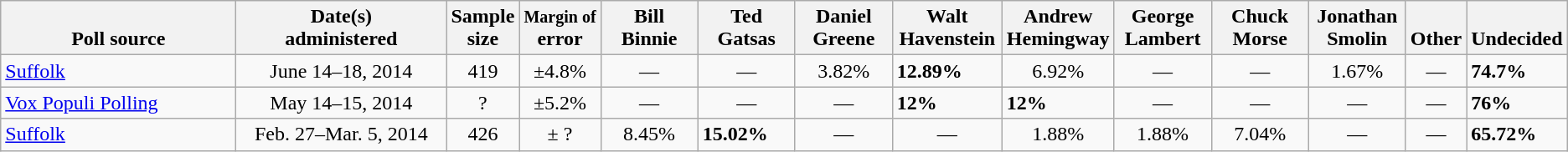<table class="wikitable">
<tr valign= bottom>
<th style="width:180px;">Poll source</th>
<th style="width:160px;">Date(s)<br>administered</th>
<th class=small>Sample<br>size</th>
<th class=small><small>Margin of</small><br>error</th>
<th style="width:70px;">Bill<br>Binnie</th>
<th style="width:70px;">Ted<br>Gatsas</th>
<th style="width:70px;">Daniel<br>Greene</th>
<th style="width:80px;">Walt<br>Havenstein</th>
<th style="width:80px;">Andrew<br>Hemingway</th>
<th style="width:70px;">George<br>Lambert</th>
<th style="width:70px;">Chuck<br>Morse</th>
<th style="width:70px;">Jonathan<br>Smolin</th>
<th>Other</th>
<th>Undecided</th>
</tr>
<tr>
<td><a href='#'>Suffolk</a></td>
<td align=center>June 14–18, 2014</td>
<td align=center>419</td>
<td align=center>±4.8%</td>
<td align=center>—</td>
<td align=center>—</td>
<td align=center>3.82%</td>
<td><strong>12.89%</strong></td>
<td align=center>6.92%</td>
<td align=center>—</td>
<td align=center>—</td>
<td align=center>1.67%</td>
<td align=center>—</td>
<td><strong>74.7%</strong></td>
</tr>
<tr>
<td><a href='#'>Vox Populi Polling</a></td>
<td align=center>May 14–15, 2014</td>
<td align=center>?</td>
<td align=center>±5.2%</td>
<td align=center>—</td>
<td align=center>—</td>
<td align=center>—</td>
<td><strong>12%</strong></td>
<td><strong>12%</strong></td>
<td align=center>—</td>
<td align=center>—</td>
<td align=center>—</td>
<td align=center>—</td>
<td><strong>76%</strong></td>
</tr>
<tr>
<td><a href='#'>Suffolk</a></td>
<td align=center>Feb. 27–Mar. 5, 2014</td>
<td align=center>426</td>
<td align=center>± ?</td>
<td align=center>8.45%</td>
<td><strong>15.02%</strong></td>
<td align=center>—</td>
<td align=center>—</td>
<td align=center>1.88%</td>
<td align=center>1.88%</td>
<td align=center>7.04%</td>
<td align=center>—</td>
<td align=center>—</td>
<td><strong>65.72%</strong></td>
</tr>
</table>
